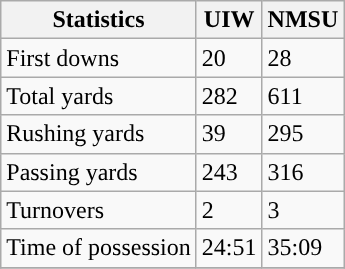<table class="wikitable">
<tr>
<th>Statistics</th>
<th>UIW</th>
<th>NMSU</th>
</tr>
<tr>
<td>First downs</td>
<td>20</td>
<td>28</td>
</tr>
<tr>
<td>Total yards</td>
<td>282</td>
<td>611</td>
</tr>
<tr>
<td>Rushing yards</td>
<td>39</td>
<td>295</td>
</tr>
<tr>
<td>Passing yards</td>
<td>243</td>
<td>316</td>
</tr>
<tr>
<td>Turnovers</td>
<td>2</td>
<td>3</td>
</tr>
<tr>
<td>Time of possession</td>
<td>24:51</td>
<td>35:09</td>
</tr>
<tr>
</tr>
</table>
